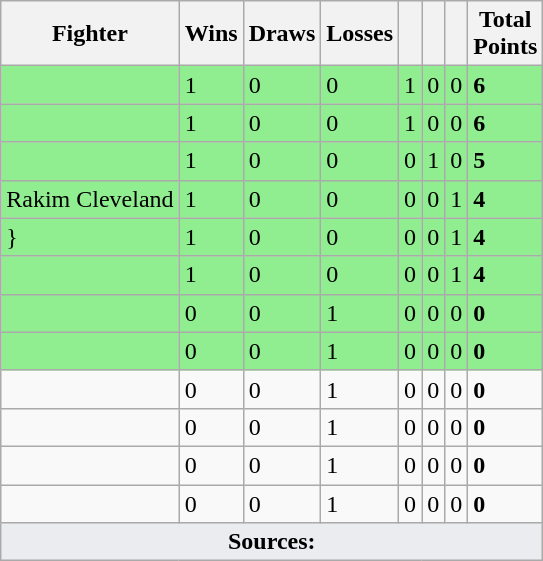<table class="wikitable sortable">
<tr>
<th>Fighter</th>
<th>Wins</th>
<th>Draws</th>
<th>Losses</th>
<th></th>
<th></th>
<th></th>
<th>Total<br> Points</th>
</tr>
<tr>
<td style="background:#90EE90;"></td>
<td style="background:#90EE90;">1</td>
<td style="background:#90EE90;">0</td>
<td style="background:#90EE90;">0</td>
<td style="background:#90EE90;">1</td>
<td style="background:#90EE90;">0</td>
<td style="background:#90EE90;">0</td>
<td style="background:#90EE90;"><strong>6</strong></td>
</tr>
<tr>
<td style="background:#90EE90;"></td>
<td style="background:#90EE90;">1</td>
<td style="background:#90EE90;">0</td>
<td style="background:#90EE90;">0</td>
<td style="background:#90EE90;">1</td>
<td style="background:#90EE90;">0</td>
<td style="background:#90EE90;">0</td>
<td style="background:#90EE90;"><strong>6</strong></td>
</tr>
<tr>
<td style="background:#90EE90;"></td>
<td style="background:#90EE90;">1</td>
<td style="background:#90EE90;">0</td>
<td style="background:#90EE90;">0</td>
<td style="background:#90EE90;">0</td>
<td style="background:#90EE90;">1</td>
<td style="background:#90EE90;">0</td>
<td style="background:#90EE90;"><strong>5</strong></td>
</tr>
<tr>
<td style="background:#90EE90;">Rakim Cleveland</td>
<td style="background:#90EE90;">1</td>
<td style="background:#90EE90;">0</td>
<td style="background:#90EE90;">0</td>
<td style="background:#90EE90;">0</td>
<td style="background:#90EE90;">0</td>
<td style="background:#90EE90;">1</td>
<td style="background:#90EE90;"><strong>4</strong></td>
</tr>
<tr>
<td style="background:#90EE90;">} </td>
<td style="background:#90EE90;">1</td>
<td style="background:#90EE90;">0</td>
<td style="background:#90EE90;">0</td>
<td style="background:#90EE90;">0</td>
<td style="background:#90EE90;">0</td>
<td style="background:#90EE90;">1</td>
<td style="background:#90EE90;"><strong>4</strong></td>
</tr>
<tr>
<td style="background:#90EE90;"></td>
<td style="background:#90EE90;">1</td>
<td style="background:#90EE90;">0</td>
<td style="background:#90EE90;">0</td>
<td style="background:#90EE90;">0</td>
<td style="background:#90EE90;">0</td>
<td style="background:#90EE90;">1</td>
<td style="background:#90EE90;"><strong>4</strong></td>
</tr>
<tr>
<td style="background:#90EE90;"></td>
<td style="background:#90EE90;">0</td>
<td style="background:#90EE90;">0</td>
<td style="background:#90EE90;">1</td>
<td style="background:#90EE90;">0</td>
<td style="background:#90EE90;">0</td>
<td style="background:#90EE90;">0</td>
<td style="background:#90EE90;"><strong>0</strong></td>
</tr>
<tr>
<td style="background:#90EE90;"></td>
<td style="background:#90EE90;">0</td>
<td style="background:#90EE90;">0</td>
<td style="background:#90EE90;">1</td>
<td style="background:#90EE90;">0</td>
<td style="background:#90EE90;">0</td>
<td style="background:#90EE90;">0</td>
<td style="background:#90EE90;"><strong>0</strong></td>
</tr>
<tr>
<td></td>
<td>0</td>
<td>0</td>
<td>1</td>
<td>0</td>
<td>0</td>
<td>0</td>
<td><strong>0</strong></td>
</tr>
<tr>
<td></td>
<td>0</td>
<td>0</td>
<td>1</td>
<td>0</td>
<td>0</td>
<td>0</td>
<td><strong>0</strong></td>
</tr>
<tr>
<td></td>
<td>0</td>
<td>0</td>
<td>1</td>
<td>0</td>
<td>0</td>
<td>0</td>
<td><strong>0</strong></td>
</tr>
<tr>
<td></td>
<td>0</td>
<td>0</td>
<td>1</td>
<td>0</td>
<td>0</td>
<td>0</td>
<td><strong>0</strong></td>
</tr>
<tr>
<td colspan="8" style="background-color:#EAECF0; text-align:center"><strong>Sources:</strong></td>
</tr>
</table>
